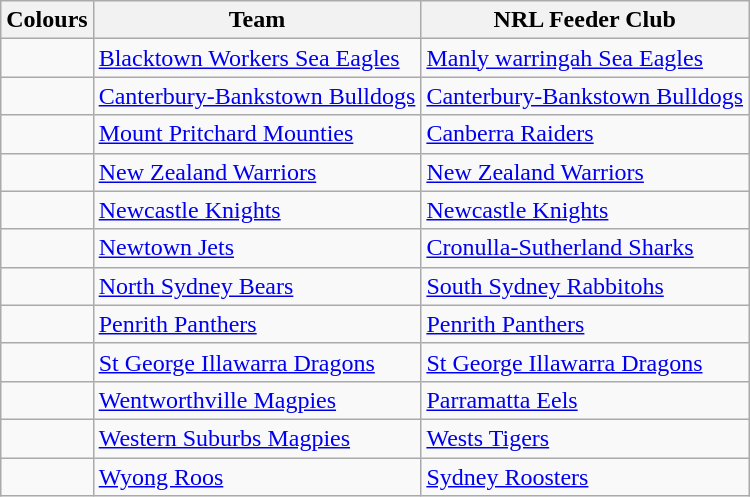<table class="wikitable">
<tr>
<th>Colours</th>
<th>Team</th>
<th>NRL Feeder Club</th>
</tr>
<tr>
<td></td>
<td><a href='#'>Blacktown Workers Sea Eagles</a></td>
<td> <a href='#'>Manly warringah Sea Eagles</a></td>
</tr>
<tr>
<td></td>
<td><a href='#'>Canterbury-Bankstown Bulldogs</a></td>
<td> <a href='#'>Canterbury-Bankstown Bulldogs</a></td>
</tr>
<tr>
<td></td>
<td><a href='#'>Mount Pritchard Mounties</a></td>
<td> <a href='#'>Canberra Raiders</a></td>
</tr>
<tr>
<td></td>
<td><a href='#'>New Zealand Warriors</a></td>
<td> <a href='#'>New Zealand Warriors</a></td>
</tr>
<tr>
<td></td>
<td><a href='#'>Newcastle Knights</a></td>
<td> <a href='#'>Newcastle Knights</a></td>
</tr>
<tr>
<td></td>
<td><a href='#'>Newtown Jets</a></td>
<td> <a href='#'>Cronulla-Sutherland Sharks</a></td>
</tr>
<tr>
<td></td>
<td><a href='#'>North Sydney Bears</a></td>
<td> <a href='#'>South Sydney Rabbitohs</a></td>
</tr>
<tr>
<td></td>
<td><a href='#'>Penrith Panthers</a></td>
<td> <a href='#'>Penrith Panthers</a></td>
</tr>
<tr>
<td></td>
<td><a href='#'>St George Illawarra Dragons</a></td>
<td> <a href='#'>St George Illawarra Dragons</a></td>
</tr>
<tr>
<td></td>
<td><a href='#'>Wentworthville Magpies</a></td>
<td> <a href='#'>Parramatta Eels</a></td>
</tr>
<tr>
<td></td>
<td><a href='#'>Western Suburbs Magpies</a></td>
<td> <a href='#'>Wests Tigers</a></td>
</tr>
<tr>
<td></td>
<td><a href='#'>Wyong Roos</a></td>
<td> <a href='#'>Sydney Roosters</a></td>
</tr>
</table>
